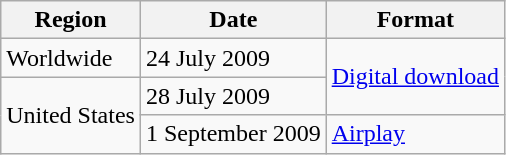<table class="wikitable">
<tr>
<th>Region</th>
<th>Date</th>
<th>Format</th>
</tr>
<tr>
<td>Worldwide</td>
<td>24 July 2009</td>
<td rowspan=2><a href='#'>Digital download</a></td>
</tr>
<tr>
<td rowspan=2>United States</td>
<td>28 July 2009</td>
</tr>
<tr>
<td>1 September 2009</td>
<td><a href='#'>Airplay</a></td>
</tr>
</table>
